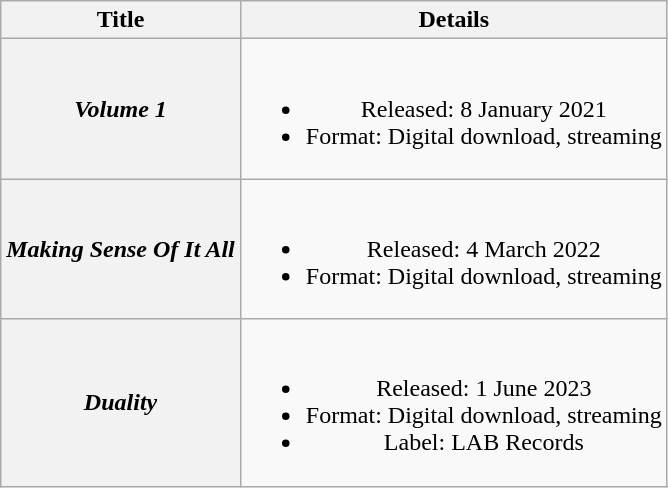<table class="wikitable plainrowheaders" style="text-align:center;" border="1">
<tr>
<th>Title</th>
<th>Details</th>
</tr>
<tr>
<th scope="row"><em>Volume 1</em></th>
<td><br><ul><li>Released: 8 January 2021</li><li>Format: Digital download, streaming</li></ul></td>
</tr>
<tr>
<th scope="row"><em>Making Sense Of It All</em></th>
<td><br><ul><li>Released: 4 March 2022</li><li>Format: Digital download, streaming</li></ul></td>
</tr>
<tr>
<th scope="row"><em>Duality</em></th>
<td><br><ul><li>Released: 1 June 2023</li><li>Format: Digital download, streaming</li><li>Label: LAB Records</li></ul></td>
</tr>
</table>
